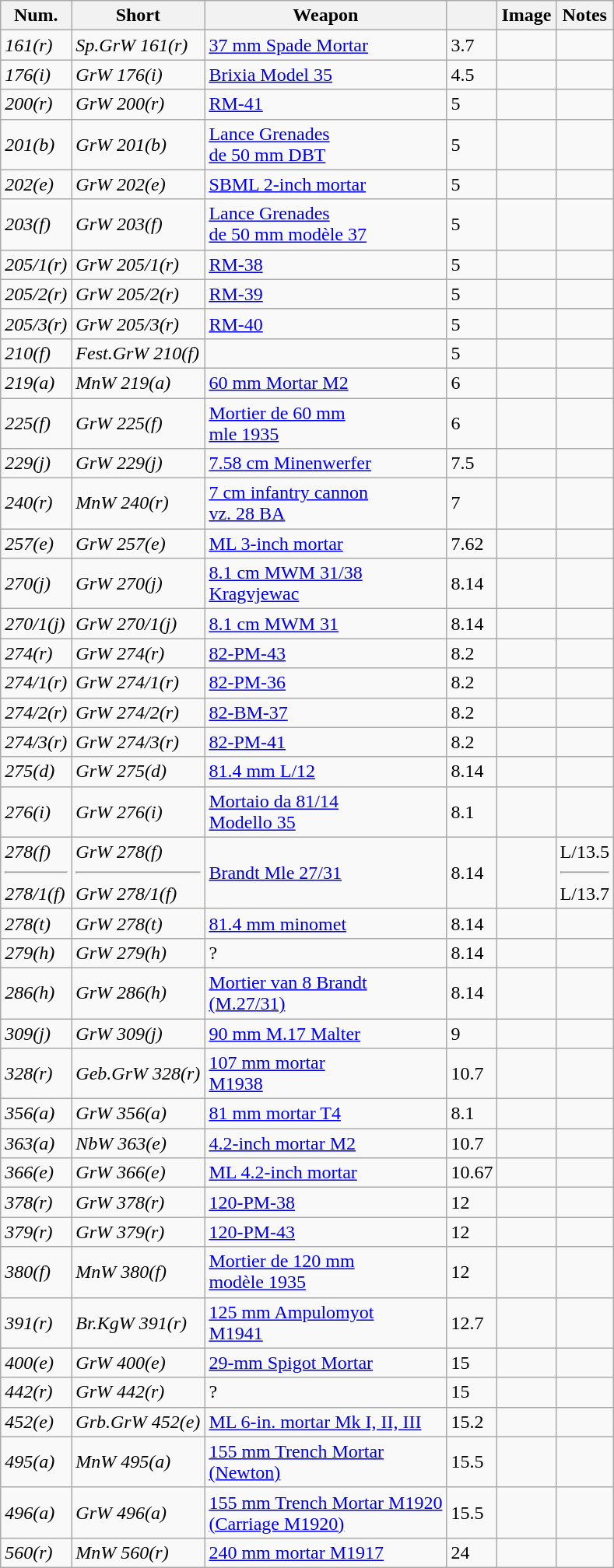<table class="wikitable sortable mw-collapsible mw-collapsed">
<tr>
<th>Num.</th>
<th>Short </th>
<th>Weapon</th>
<th><br></th>
<th>Image</th>
<th>Notes</th>
</tr>
<tr>
<td><em>161(r)</em></td>
<td><em>Sp.GrW 161(r)</em></td>
<td><a href='#'>37 mm Spade Mortar</a></td>
<td>3.7</td>
<td></td>
<td></td>
</tr>
<tr>
<td><em>176(i)</em></td>
<td><em>GrW 176(i)</em></td>
<td><a href='#'>Brixia Model 35</a></td>
<td>4.5</td>
<td></td>
<td></td>
</tr>
<tr>
<td><em>200(r)</em></td>
<td><em>GrW 200(r)</em></td>
<td><a href='#'>RM-41</a></td>
<td>5</td>
<td></td>
<td></td>
</tr>
<tr>
<td><em>201(b)</em></td>
<td><em>GrW 201(b)</em></td>
<td><a href='#'>Lance Grenades<br>de 50 mm DBT</a></td>
<td>5</td>
<td></td>
<td></td>
</tr>
<tr>
<td><em>202(e)</em></td>
<td><em>GrW 202(e)</em></td>
<td><a href='#'>SBML 2-inch mortar</a></td>
<td>5</td>
<td></td>
<td></td>
</tr>
<tr>
<td><em>203(f)</em></td>
<td><em>GrW 203(f)</em></td>
<td><a href='#'>Lance Grenades<br>de 50 mm modèle 37</a></td>
<td>5</td>
<td></td>
<td></td>
</tr>
<tr>
<td><em>205/1(r)</em></td>
<td><em>GrW 205/1(r)</em></td>
<td><a href='#'>RM-38</a></td>
<td>5</td>
<td></td>
<td></td>
</tr>
<tr>
<td><em>205/2(r)</em></td>
<td><em>GrW 205/2(r)</em></td>
<td><a href='#'>RM-39</a></td>
<td>5</td>
<td></td>
<td></td>
</tr>
<tr>
<td><em>205/3(r)</em></td>
<td><em>GrW 205/3(r)</em></td>
<td><a href='#'>RM-40</a></td>
<td>5</td>
<td></td>
<td></td>
</tr>
<tr>
<td><em>210(f)</em></td>
<td><em>Fest.GrW 210(f)</em></td>
<td></td>
<td>5</td>
<td></td>
<td></td>
</tr>
<tr>
<td><em>219(a)</em></td>
<td><em>MnW 219(a)</em></td>
<td><a href='#'>60 mm Mortar M2</a></td>
<td>6</td>
<td></td>
<td></td>
</tr>
<tr>
<td><em>225(f)</em></td>
<td><em>GrW 225(f)</em></td>
<td><a href='#'>Mortier de 60 mm<br>mle 1935</a></td>
<td>6</td>
<td></td>
<td></td>
</tr>
<tr>
<td><em>229(j)</em></td>
<td><em>GrW 229(j)</em></td>
<td><a href='#'>7.58 cm Minenwerfer</a></td>
<td>7.5</td>
<td></td>
<td></td>
</tr>
<tr>
<td><em>240(r)</em></td>
<td><em>MnW 240(r)</em></td>
<td><a href='#'>7 cm infantry cannon<br>vz. 28 BA</a></td>
<td>7</td>
<td></td>
<td></td>
</tr>
<tr>
<td><em>257(e)</em></td>
<td><em>GrW 257(e)</em></td>
<td><a href='#'>ML 3-inch mortar</a></td>
<td>7.62</td>
<td></td>
<td></td>
</tr>
<tr>
<td><em>270(j)</em></td>
<td><em>GrW 270(j)</em></td>
<td><a href='#'>8.1 cm MWM 31/38<br>Kragvjewac</a></td>
<td>8.14</td>
<td></td>
<td></td>
</tr>
<tr>
<td><em>270/1(j)</em></td>
<td><em>GrW 270/1(j)</em></td>
<td><a href='#'>8.1 cm MWM 31</a></td>
<td>8.14</td>
<td></td>
<td></td>
</tr>
<tr>
<td><em>274(r)</em></td>
<td><em>GrW 274(r)</em></td>
<td><a href='#'>82-PM-43</a></td>
<td>8.2</td>
<td></td>
<td></td>
</tr>
<tr>
<td><em>274/1(r)</em></td>
<td><em>GrW 274/1(r)</em></td>
<td><a href='#'>82-PM-36</a></td>
<td>8.2</td>
<td></td>
<td></td>
</tr>
<tr>
<td><em>274/2(r)</em></td>
<td><em>GrW 274/2(r)</em></td>
<td><a href='#'>82-BM-37</a></td>
<td>8.2</td>
<td></td>
<td></td>
</tr>
<tr>
<td><em>274/3(r)</em></td>
<td><em>GrW 274/3(r)</em></td>
<td><a href='#'>82-PM-41</a></td>
<td>8.2</td>
<td></td>
<td></td>
</tr>
<tr>
<td><em>275(d)</em></td>
<td><em>GrW 275(d)</em></td>
<td><a href='#'>81.4 mm L/12</a></td>
<td>8.14</td>
<td></td>
<td></td>
</tr>
<tr>
<td><em>276(i)</em></td>
<td><em>GrW 276(i)</em></td>
<td><a href='#'>Mortaio da 81/14<br>Modello 35</a></td>
<td>8.1</td>
<td></td>
<td></td>
</tr>
<tr>
<td><em>278(f)</em><hr><em>278/1(f)</em></td>
<td><em>GrW 278(f)</em><hr><em>GrW 278/1(f)</em></td>
<td><a href='#'>Brandt Mle 27/31</a></td>
<td>8.14</td>
<td></td>
<td>L/13.5<hr>L/13.7</td>
</tr>
<tr>
<td><em>278(t)</em></td>
<td><em>GrW 278(t)</em></td>
<td><a href='#'>81.4 mm minomet</a></td>
<td>8.14</td>
<td></td>
<td></td>
</tr>
<tr>
<td><em>279(h)</em></td>
<td><em>GrW 279(h)</em></td>
<td>?</td>
<td>8.14</td>
<td></td>
<td></td>
</tr>
<tr>
<td><em>286(h)</em></td>
<td><em>GrW 286(h)</em></td>
<td><a href='#'>Mortier van 8 Brandt<br>(M.27/31)</a></td>
<td>8.14</td>
<td></td>
<td></td>
</tr>
<tr>
<td><em>309(j)</em></td>
<td><em>GrW 309(j)</em></td>
<td><a href='#'>90 mm M.17 Malter</a></td>
<td>9</td>
<td></td>
<td></td>
</tr>
<tr>
<td><em>328(r)</em></td>
<td><em>Geb.GrW 328(r)</em></td>
<td><a href='#'>107 mm mortar<br>M1938</a></td>
<td>10.7</td>
<td></td>
<td></td>
</tr>
<tr>
<td><em>356(a)</em></td>
<td><em>GrW 356(a)</em></td>
<td><a href='#'>81 mm mortar T4</a></td>
<td>8.1</td>
<td></td>
<td></td>
</tr>
<tr>
<td><em>363(a)</em></td>
<td><em>NbW 363(e)</em></td>
<td><a href='#'>4.2-inch mortar M2</a></td>
<td>10.7</td>
<td></td>
<td></td>
</tr>
<tr>
<td><em>366(e)</em></td>
<td><em>GrW 366(e)</em></td>
<td><a href='#'>ML 4.2-inch mortar</a></td>
<td>10.67</td>
<td></td>
<td></td>
</tr>
<tr>
<td><em>378(r)</em></td>
<td><em>GrW 378(r)</em></td>
<td><a href='#'>120-PM-38</a></td>
<td>12</td>
<td></td>
<td></td>
</tr>
<tr>
<td><em>379(r)</em></td>
<td><em>GrW 379(r)</em></td>
<td><a href='#'>120-PM-43</a></td>
<td>12</td>
<td></td>
<td></td>
</tr>
<tr>
<td><em>380(f)</em></td>
<td><em>MnW 380(f)</em></td>
<td><a href='#'>Mortier de 120 mm<br>modèle 1935</a></td>
<td>12</td>
<td></td>
<td></td>
</tr>
<tr>
<td><em>391(r)</em></td>
<td><em>Br.KgW 391(r)</em></td>
<td><a href='#'>125 mm Ampulomyot<br>M1941</a></td>
<td>12.7</td>
<td></td>
<td></td>
</tr>
<tr>
<td><em>400(e)</em></td>
<td><em>GrW 400(e)</em></td>
<td><a href='#'>29-mm Spigot Mortar</a></td>
<td>15</td>
<td></td>
<td></td>
</tr>
<tr>
<td><em>442(r)</em></td>
<td><em>GrW 442(r)</em></td>
<td>?</td>
<td>15</td>
<td></td>
<td></td>
</tr>
<tr>
<td><em>452(e)</em></td>
<td><em>Grb.GrW 452(e)</em></td>
<td><a href='#'>ML 6-in. mortar Mk I, II, III</a></td>
<td>15.2</td>
<td></td>
<td></td>
</tr>
<tr>
<td><em>495(a)</em></td>
<td><em>MnW 495(a)</em></td>
<td><a href='#'>155 mm Trench Mortar<br>(Newton)</a></td>
<td>15.5</td>
<td></td>
<td></td>
</tr>
<tr>
<td><em>496(a)</em></td>
<td><em>GrW 496(a)</em></td>
<td><a href='#'>155 mm Trench Mortar M1920<br>(Carriage M1920)</a></td>
<td>15.5</td>
<td></td>
<td></td>
</tr>
<tr>
<td><em>560(r)</em></td>
<td><em>MnW 560(r)</em></td>
<td><a href='#'>240 mm mortar M1917</a></td>
<td>24</td>
<td></td>
<td></td>
</tr>
</table>
